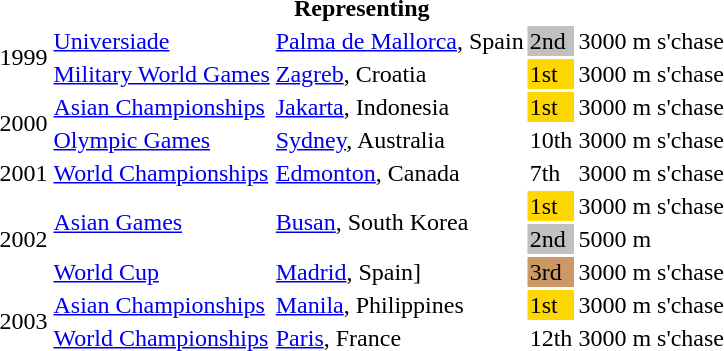<table>
<tr>
<th colspan="5">Representing </th>
</tr>
<tr>
<td rowspan=2>1999</td>
<td><a href='#'>Universiade</a></td>
<td><a href='#'>Palma de Mallorca</a>, Spain</td>
<td bgcolor="silver">2nd</td>
<td>3000 m s'chase</td>
</tr>
<tr>
<td><a href='#'>Military World Games</a></td>
<td><a href='#'>Zagreb</a>, Croatia</td>
<td bgcolor="gold">1st</td>
<td>3000 m s'chase</td>
</tr>
<tr>
<td rowspan=2>2000</td>
<td><a href='#'>Asian Championships</a></td>
<td><a href='#'>Jakarta</a>, Indonesia</td>
<td bgcolor="gold">1st</td>
<td>3000 m s'chase</td>
</tr>
<tr>
<td><a href='#'>Olympic Games</a></td>
<td><a href='#'>Sydney</a>, Australia</td>
<td>10th</td>
<td>3000 m s'chase</td>
</tr>
<tr>
<td>2001</td>
<td><a href='#'>World Championships</a></td>
<td><a href='#'>Edmonton</a>, Canada</td>
<td>7th</td>
<td>3000 m s'chase</td>
</tr>
<tr>
<td rowspan=3>2002</td>
<td rowspan=2><a href='#'>Asian Games</a></td>
<td rowspan=2><a href='#'>Busan</a>, South Korea</td>
<td bgcolor="gold">1st</td>
<td>3000 m s'chase</td>
</tr>
<tr>
<td bgcolor="silver">2nd</td>
<td>5000 m</td>
</tr>
<tr>
<td><a href='#'>World Cup</a></td>
<td><a href='#'>Madrid</a>, Spain]</td>
<td bgcolor=cc9966>3rd</td>
<td>3000 m s'chase</td>
</tr>
<tr>
<td rowspan=2>2003</td>
<td><a href='#'>Asian Championships</a></td>
<td><a href='#'>Manila</a>, Philippines</td>
<td bgcolor="gold">1st</td>
<td>3000 m s'chase</td>
</tr>
<tr>
<td><a href='#'>World Championships</a></td>
<td><a href='#'>Paris</a>, France</td>
<td>12th</td>
<td>3000 m s'chase</td>
</tr>
</table>
